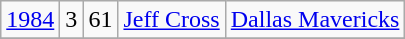<table class="wikitable">
<tr align="center">
<td><a href='#'>1984</a></td>
<td>3</td>
<td>61</td>
<td><a href='#'>Jeff Cross</a></td>
<td><a href='#'>Dallas Mavericks</a></td>
</tr>
<tr align="center">
</tr>
</table>
